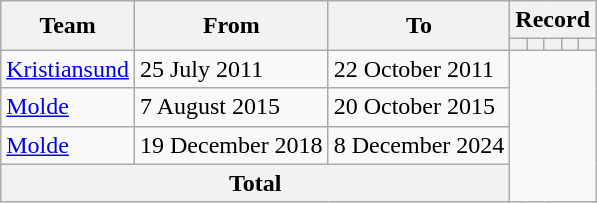<table class=wikitable style="text-align:center">
<tr>
<th rowspan=2>Team</th>
<th rowspan=2>From</th>
<th rowspan=2>To</th>
<th colspan=5>Record</th>
</tr>
<tr>
<th></th>
<th></th>
<th></th>
<th></th>
<th></th>
</tr>
<tr>
<td align=left><a href='#'>Kristiansund</a></td>
<td align=left>25 July 2011</td>
<td align=left>22 October 2011<br></td>
</tr>
<tr>
<td align=left><a href='#'>Molde</a></td>
<td align=left>7 August 2015</td>
<td align=left>20 October 2015<br></td>
</tr>
<tr>
<td align=left><a href='#'>Molde</a></td>
<td align=left>19 December 2018</td>
<td align=left>8 December 2024<br></td>
</tr>
<tr>
<th colspan=3>Total<br></th>
</tr>
</table>
